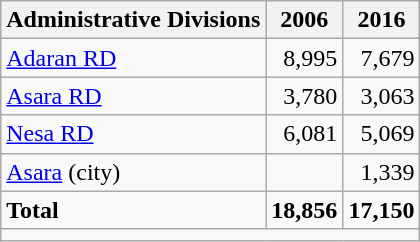<table class="wikitable">
<tr>
<th>Administrative Divisions</th>
<th>2006</th>
<th>2016</th>
</tr>
<tr>
<td><a href='#'>Adaran RD</a></td>
<td style="text-align: right;">8,995</td>
<td style="text-align: right;">7,679</td>
</tr>
<tr>
<td><a href='#'>Asara RD</a></td>
<td style="text-align: right;">3,780</td>
<td style="text-align: right;">3,063</td>
</tr>
<tr>
<td><a href='#'>Nesa RD</a></td>
<td style="text-align: right;">6,081</td>
<td style="text-align: right;">5,069</td>
</tr>
<tr>
<td><a href='#'>Asara</a> (city)</td>
<td style="text-align: right;"></td>
<td style="text-align: right;">1,339</td>
</tr>
<tr>
<td><strong>Total</strong></td>
<td style="text-align: right;"><strong>18,856</strong></td>
<td style="text-align: right;"><strong>17,150</strong></td>
</tr>
<tr>
<td colspan=4></td>
</tr>
</table>
